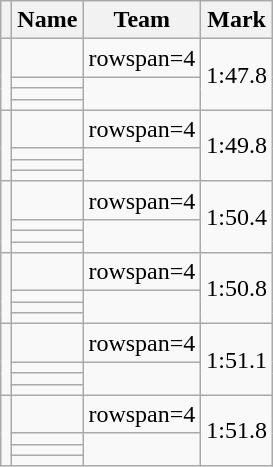<table class=wikitable>
<tr>
<th></th>
<th>Name</th>
<th>Team</th>
<th>Mark</th>
</tr>
<tr>
<td rowspan=4></td>
<td></td>
<td>rowspan=4 </td>
<td rowspan=4>1:47.8</td>
</tr>
<tr>
<td></td>
</tr>
<tr>
<td></td>
</tr>
<tr>
<td></td>
</tr>
<tr>
<td rowspan=4></td>
<td></td>
<td>rowspan=4 </td>
<td rowspan=4>1:49.8</td>
</tr>
<tr>
<td></td>
</tr>
<tr>
<td></td>
</tr>
<tr>
<td></td>
</tr>
<tr>
<td rowspan=4></td>
<td></td>
<td>rowspan=4 </td>
<td rowspan=4>1:50.4</td>
</tr>
<tr>
<td></td>
</tr>
<tr>
<td></td>
</tr>
<tr>
<td></td>
</tr>
<tr>
<td rowspan=4></td>
<td></td>
<td>rowspan=4 </td>
<td rowspan=4>1:50.8</td>
</tr>
<tr>
<td></td>
</tr>
<tr>
<td></td>
</tr>
<tr>
<td></td>
</tr>
<tr>
<td rowspan=4></td>
<td></td>
<td>rowspan=4 </td>
<td rowspan=4>1:51.1</td>
</tr>
<tr>
<td></td>
</tr>
<tr>
<td></td>
</tr>
<tr>
<td></td>
</tr>
<tr>
<td rowspan=4></td>
<td></td>
<td>rowspan=4 </td>
<td rowspan=4>1:51.8</td>
</tr>
<tr>
<td></td>
</tr>
<tr>
<td></td>
</tr>
<tr>
<td></td>
</tr>
</table>
